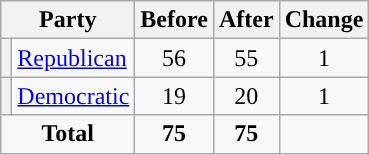<table class="wikitable" style="text-align:center;">
<tr>
<th colspan="2">Party</th>
<th>Before</th>
<th>After</th>
<th>Change</th>
</tr>
<tr>
<th style="background-color:"></th>
<td style="text-align:left;"><a href='#'>Republican</a></td>
<td>56</td>
<td>55</td>
<td> 1</td>
</tr>
<tr>
<th style="background-color:"></th>
<td style="text-align:left;"><a href='#'>Democratic</a></td>
<td>19</td>
<td>20</td>
<td> 1</td>
</tr>
<tr>
<td colspan="2"><strong>Total</strong></td>
<td><strong>75</strong></td>
<td><strong>75</strong></td>
<td></td>
</tr>
</table>
